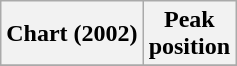<table class="wikitable plainrowheaders sortable" style="text-align:center;">
<tr>
<th scope="col">Chart (2002)</th>
<th scope="col">Peak<br>position</th>
</tr>
<tr>
</tr>
</table>
